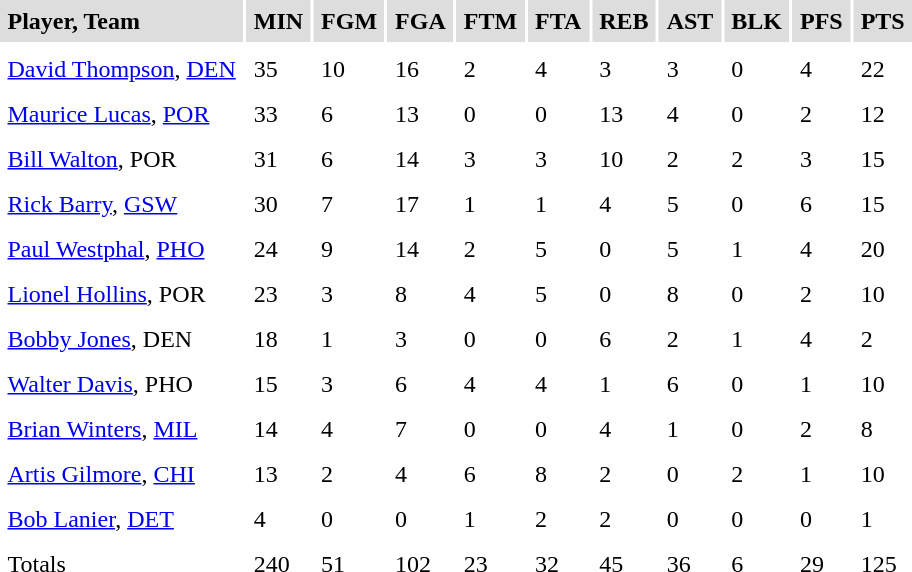<table cellpadding=5>
<tr bgcolor="#dddddd">
<td><strong>Player, Team</strong></td>
<td><strong>MIN</strong></td>
<td><strong>FGM</strong></td>
<td><strong>FGA</strong></td>
<td><strong>FTM</strong></td>
<td><strong>FTA</strong></td>
<td><strong>REB</strong></td>
<td><strong>AST</strong></td>
<td><strong>BLK</strong></td>
<td><strong>PFS</strong></td>
<td><strong>PTS</strong></td>
</tr>
<tr bgcolor="#eeeeee">
</tr>
<tr>
<td><a href='#'>David Thompson</a>, <a href='#'>DEN</a></td>
<td>35</td>
<td>10</td>
<td>16</td>
<td>2</td>
<td>4</td>
<td>3</td>
<td>3</td>
<td>0</td>
<td>4</td>
<td>22</td>
</tr>
<tr>
<td><a href='#'>Maurice Lucas</a>, <a href='#'>POR</a></td>
<td>33</td>
<td>6</td>
<td>13</td>
<td>0</td>
<td>0</td>
<td>13</td>
<td>4</td>
<td>0</td>
<td>2</td>
<td>12</td>
</tr>
<tr>
<td><a href='#'>Bill Walton</a>, POR</td>
<td>31</td>
<td>6</td>
<td>14</td>
<td>3</td>
<td>3</td>
<td>10</td>
<td>2</td>
<td>2</td>
<td>3</td>
<td>15</td>
</tr>
<tr>
<td><a href='#'>Rick Barry</a>, <a href='#'>GSW</a></td>
<td>30</td>
<td>7</td>
<td>17</td>
<td>1</td>
<td>1</td>
<td>4</td>
<td>5</td>
<td>0</td>
<td>6</td>
<td>15</td>
</tr>
<tr>
<td><a href='#'>Paul Westphal</a>, <a href='#'>PHO</a></td>
<td>24</td>
<td>9</td>
<td>14</td>
<td>2</td>
<td>5</td>
<td>0</td>
<td>5</td>
<td>1</td>
<td>4</td>
<td>20</td>
</tr>
<tr>
<td><a href='#'>Lionel Hollins</a>, POR</td>
<td>23</td>
<td>3</td>
<td>8</td>
<td>4</td>
<td>5</td>
<td>0</td>
<td>8</td>
<td>0</td>
<td>2</td>
<td>10</td>
</tr>
<tr>
<td><a href='#'>Bobby Jones</a>, DEN</td>
<td>18</td>
<td>1</td>
<td>3</td>
<td>0</td>
<td>0</td>
<td>6</td>
<td>2</td>
<td>1</td>
<td>4</td>
<td>2</td>
</tr>
<tr>
<td><a href='#'>Walter Davis</a>, PHO</td>
<td>15</td>
<td>3</td>
<td>6</td>
<td>4</td>
<td>4</td>
<td>1</td>
<td>6</td>
<td>0</td>
<td>1</td>
<td>10</td>
</tr>
<tr>
<td><a href='#'>Brian Winters</a>, <a href='#'>MIL</a></td>
<td>14</td>
<td>4</td>
<td>7</td>
<td>0</td>
<td>0</td>
<td>4</td>
<td>1</td>
<td>0</td>
<td>2</td>
<td>8</td>
</tr>
<tr>
<td><a href='#'>Artis Gilmore</a>, <a href='#'>CHI</a></td>
<td>13</td>
<td>2</td>
<td>4</td>
<td>6</td>
<td>8</td>
<td>2</td>
<td>0</td>
<td>2</td>
<td>1</td>
<td>10</td>
</tr>
<tr>
<td><a href='#'>Bob Lanier</a>, <a href='#'>DET</a></td>
<td>4</td>
<td>0</td>
<td>0</td>
<td>1</td>
<td>2</td>
<td>2</td>
<td>0</td>
<td>0</td>
<td>0</td>
<td>1</td>
</tr>
<tr>
<td>Totals</td>
<td>240</td>
<td>51</td>
<td>102</td>
<td>23</td>
<td>32</td>
<td>45</td>
<td>36</td>
<td>6</td>
<td>29</td>
<td>125</td>
</tr>
<tr>
</tr>
</table>
